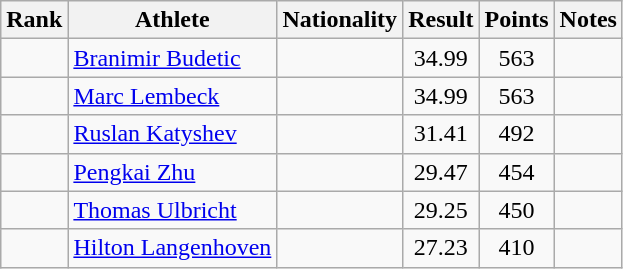<table class="wikitable sortable" style="text-align:center">
<tr>
<th>Rank</th>
<th>Athlete</th>
<th>Nationality</th>
<th>Result</th>
<th>Points</th>
<th>Notes</th>
</tr>
<tr>
<td></td>
<td align=left><a href='#'>Branimir Budetic</a></td>
<td align=left></td>
<td>34.99</td>
<td>563</td>
<td></td>
</tr>
<tr>
<td></td>
<td align=left><a href='#'>Marc Lembeck</a></td>
<td align=left></td>
<td>34.99</td>
<td>563</td>
<td></td>
</tr>
<tr>
<td></td>
<td align=left><a href='#'>Ruslan Katyshev</a></td>
<td align=left></td>
<td>31.41</td>
<td>492</td>
<td></td>
</tr>
<tr>
<td></td>
<td align=left><a href='#'>Pengkai Zhu</a></td>
<td align=left></td>
<td>29.47</td>
<td>454</td>
<td></td>
</tr>
<tr>
<td></td>
<td align=left><a href='#'>Thomas Ulbricht</a></td>
<td align=left></td>
<td>29.25</td>
<td>450</td>
<td></td>
</tr>
<tr>
<td></td>
<td align=left><a href='#'>Hilton Langenhoven</a></td>
<td align=left></td>
<td>27.23</td>
<td>410</td>
<td></td>
</tr>
</table>
